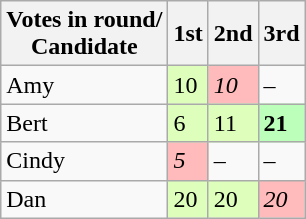<table class="wikitable">
<tr>
<th>Votes in round/<br>Candidate</th>
<th>1st</th>
<th>2nd</th>
<th>3rd</th>
</tr>
<tr>
<td>Amy</td>
<td bgcolor=#ddffbb>10</td>
<td bgcolor=#ffbbbb><em>10</em></td>
<td>–</td>
</tr>
<tr>
<td>Bert</td>
<td bgcolor=#ddffbb>6</td>
<td bgcolor=#ddffbb>11</td>
<td bgcolor=#bbffbb><strong>21</strong></td>
</tr>
<tr>
<td>Cindy</td>
<td bgcolor=#ffbbbb><em>5</em></td>
<td>–</td>
<td>–</td>
</tr>
<tr>
<td>Dan</td>
<td bgcolor=#ddffbb>20</td>
<td bgcolor=#ddffbb>20</td>
<td bgcolor=#ffbbbb><em>20</em></td>
</tr>
</table>
